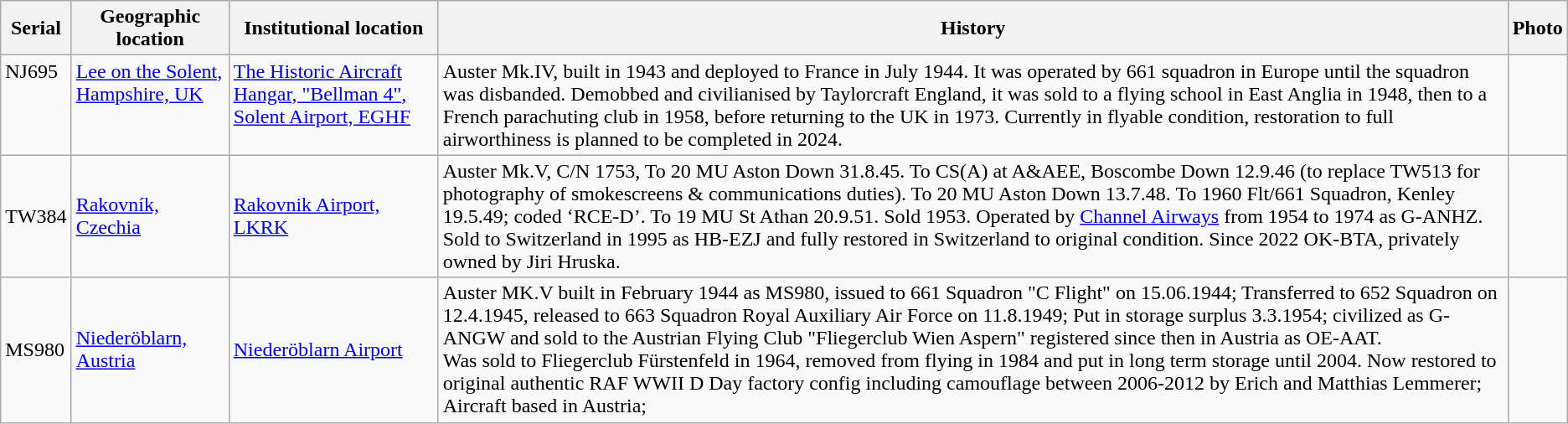<table class="wikitable">
<tr>
<th style=max-width:4em>Serial</th>
<th style=max-width:8em>Geographic location</th>
<th style=max-width:8em>Institutional location</th>
<th>History</th>
<th style=max-width:8em>Photo</th>
</tr>
<tr valign="top">
<td>NJ695</td>
<td><a href='#'>Lee on the Solent, Hampshire, UK</a></td>
<td><a href='#'>The Historic Aircraft Hangar, "Bellman 4", Solent Airport, EGHF</a></td>
<td>Auster Mk.IV, built in 1943 and deployed to France in July 1944. It was operated by 661 squadron in Europe until the squadron was disbanded. Demobbed and civilianised by Taylorcraft England, it was sold to a flying school in East Anglia in 1948, then to a French parachuting club in 1958, before returning to the UK in 1973. Currently in flyable condition, restoration to full airworthiness is planned to be completed in 2024.</td>
<td></td>
</tr>
<tr>
<td>TW384</td>
<td><a href='#'>Rakovník, Czechia</a></td>
<td><a href='#'>Rakovnik Airport, LKRK</a></td>
<td>Auster Mk.V, C/N 1753, To 20 MU Aston Down 31.8.45. To CS(A) at A&AEE, Boscombe Down 12.9.46 (to replace TW513 for photography of smokescreens & communications duties). To 20 MU Aston Down 13.7.48. To 1960 Flt/661 Squadron, Kenley 19.5.49; coded ‘RCE-D’. To 19 MU St Athan 20.9.51. Sold 1953. Operated by <a href='#'>Channel Airways</a> from 1954 to 1974 as G-ANHZ. Sold to Switzerland in 1995 as HB-EZJ and fully restored in Switzerland to original condition. Since 2022 OK-BTA, privately owned by Jiri Hruska.</td>
<td></td>
</tr>
<tr>
<td>MS980</td>
<td><a href='#'>Niederöblarn, Austria</a></td>
<td><a href='#'>Niederöblarn Airport</a></td>
<td>Auster MK.V built in February 1944 as MS980, issued to 661 Squadron "C Flight" on 15.06.1944; Transferred to 652 Squadron on 12.4.1945, released to 663 Squadron Royal Auxiliary Air Force on 11.8.1949; Put in storage surplus 3.3.1954; civilized as G-ANGW and sold to the Austrian Flying Club "Fliegerclub Wien Aspern" registered since then in Austria as OE-AAT.<br>Was sold to Fliegerclub Fürstenfeld in 1964, removed from flying in 1984 and put in long term storage until 2004. Now restored to original authentic RAF WWII D Day factory config including camouflage between 2006-2012 by Erich and Matthias Lemmerer; Aircraft based in Austria;</td>
<td></td>
</tr>
</table>
